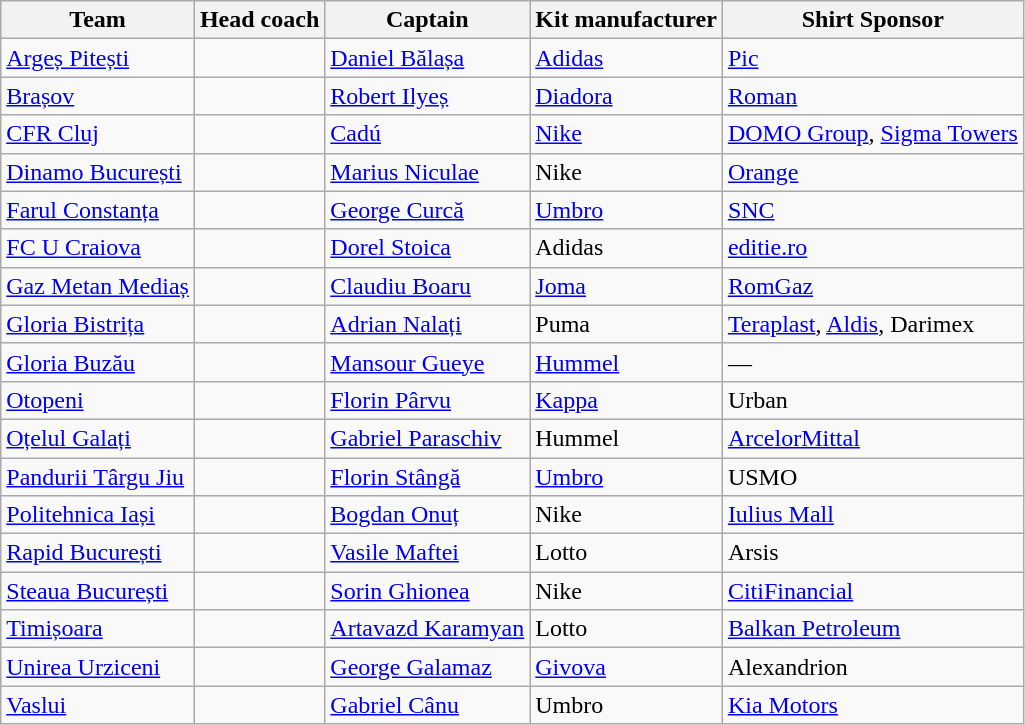<table class="wikitable sortable">
<tr>
<th>Team</th>
<th>Head coach</th>
<th>Captain</th>
<th>Kit manufacturer</th>
<th>Shirt Sponsor</th>
</tr>
<tr>
<td><a href='#'>Argeș Pitești</a></td>
<td> </td>
<td> <a href='#'>Daniel Bălașa</a></td>
<td><a href='#'>Adidas</a></td>
<td><a href='#'>Pic</a></td>
</tr>
<tr>
<td><a href='#'>Brașov</a></td>
<td> </td>
<td> <a href='#'>Robert Ilyeș</a></td>
<td><a href='#'>Diadora</a></td>
<td><a href='#'>Roman</a></td>
</tr>
<tr>
<td><a href='#'>CFR Cluj</a></td>
<td> </td>
<td> <a href='#'>Cadú</a></td>
<td><a href='#'>Nike</a></td>
<td><a href='#'>DOMO Group</a>, <a href='#'>Sigma Towers</a></td>
</tr>
<tr>
<td><a href='#'>Dinamo București</a></td>
<td> </td>
<td> <a href='#'>Marius Niculae</a></td>
<td>Nike</td>
<td><a href='#'>Orange</a></td>
</tr>
<tr>
<td><a href='#'>Farul Constanța</a></td>
<td> </td>
<td> <a href='#'>George Curcă</a></td>
<td><a href='#'>Umbro</a></td>
<td><a href='#'>SNC</a></td>
</tr>
<tr>
<td><a href='#'>FC U Craiova</a></td>
<td> </td>
<td> <a href='#'>Dorel Stoica</a></td>
<td>Adidas</td>
<td><a href='#'>editie.ro</a></td>
</tr>
<tr>
<td><a href='#'>Gaz Metan Mediaș</a></td>
<td> </td>
<td> <a href='#'>Claudiu Boaru</a></td>
<td><a href='#'>Joma</a></td>
<td><a href='#'>RomGaz</a></td>
</tr>
<tr>
<td><a href='#'>Gloria Bistrița</a></td>
<td> </td>
<td> <a href='#'>Adrian Nalați</a></td>
<td>Puma</td>
<td><a href='#'>Teraplast</a>, <a href='#'>Aldis</a>, Darimex</td>
</tr>
<tr>
<td><a href='#'>Gloria Buzău</a></td>
<td> </td>
<td> <a href='#'>Mansour Gueye</a></td>
<td><a href='#'>Hummel</a></td>
<td>—</td>
</tr>
<tr>
<td><a href='#'>Otopeni</a></td>
<td> </td>
<td> <a href='#'>Florin Pârvu</a></td>
<td><a href='#'>Kappa</a></td>
<td>Urban</td>
</tr>
<tr>
<td><a href='#'>Oțelul Galați</a></td>
<td> </td>
<td> <a href='#'>Gabriel Paraschiv</a></td>
<td>Hummel</td>
<td><a href='#'>ArcelorMittal</a></td>
</tr>
<tr>
<td><a href='#'>Pandurii Târgu Jiu</a></td>
<td> </td>
<td> <a href='#'>Florin Stângă</a></td>
<td><a href='#'>Umbro</a></td>
<td>USMO</td>
</tr>
<tr>
<td><a href='#'>Politehnica Iași</a></td>
<td> </td>
<td> <a href='#'>Bogdan Onuț</a></td>
<td>Nike</td>
<td><a href='#'>Iulius Mall</a></td>
</tr>
<tr>
<td><a href='#'>Rapid București</a></td>
<td> </td>
<td> <a href='#'>Vasile Maftei</a></td>
<td>Lotto</td>
<td>Arsis</td>
</tr>
<tr>
<td><a href='#'>Steaua București</a></td>
<td> </td>
<td> <a href='#'>Sorin Ghionea</a></td>
<td>Nike</td>
<td><a href='#'>CitiFinancial</a></td>
</tr>
<tr>
<td><a href='#'>Timișoara</a></td>
<td> </td>
<td> <a href='#'>Artavazd Karamyan</a></td>
<td>Lotto</td>
<td><a href='#'>Balkan Petroleum</a></td>
</tr>
<tr>
<td><a href='#'>Unirea Urziceni</a></td>
<td> </td>
<td> <a href='#'>George Galamaz</a></td>
<td><a href='#'>Givova</a></td>
<td>Alexandrion</td>
</tr>
<tr>
<td><a href='#'>Vaslui</a></td>
<td> </td>
<td> <a href='#'>Gabriel Cânu</a></td>
<td>Umbro</td>
<td><a href='#'>Kia Motors</a></td>
</tr>
</table>
